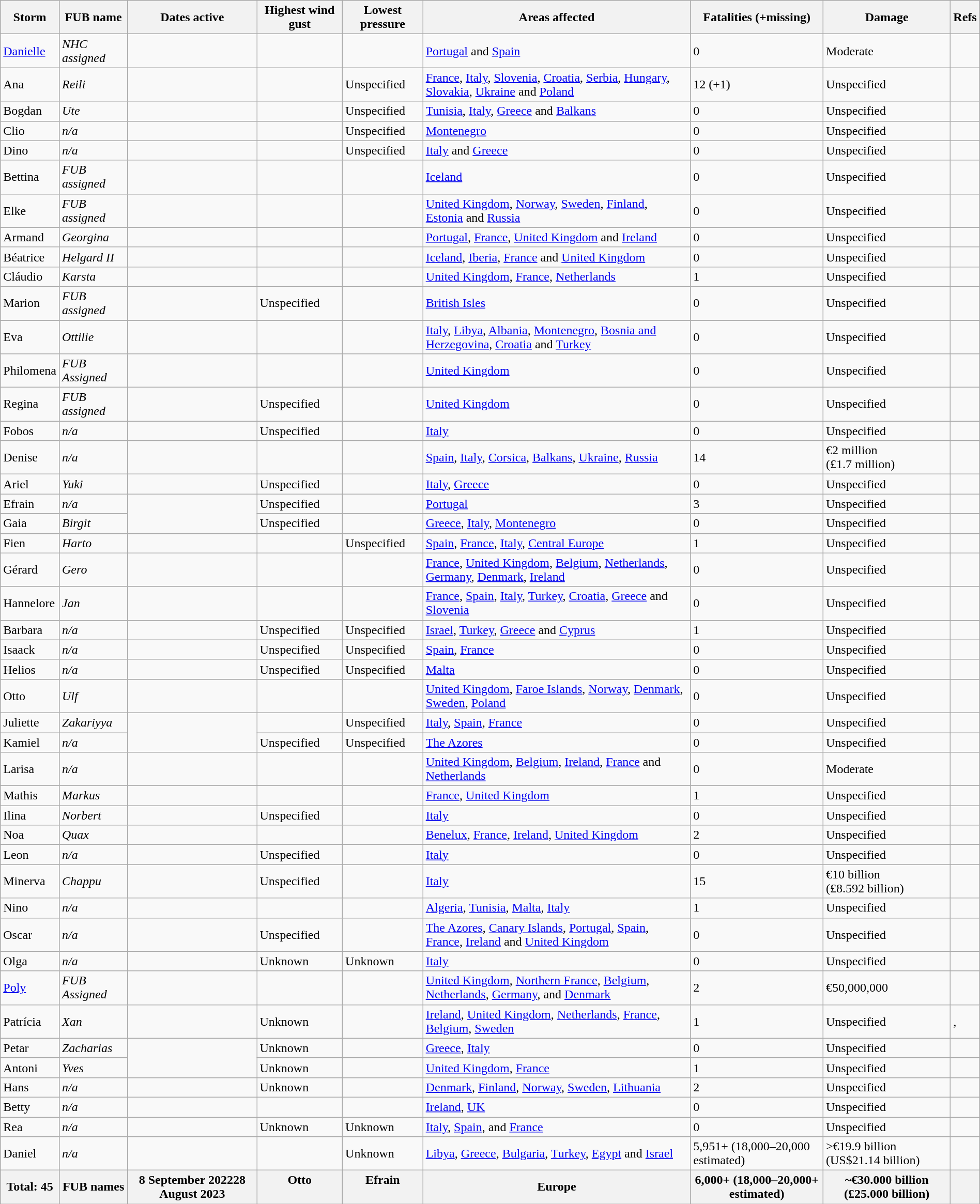<table class="wikitable sortable" style="width:100%">
<tr>
<th>Storm</th>
<th>FUB name</th>
<th data-sort-type="number">Dates active</th>
<th data-sort-type="number">Highest wind gust</th>
<th data-sort-type="number">Lowest pressure</th>
<th>Areas affected</th>
<th data-sort-type="number">Fatalities (+missing)</th>
<th data-sort-type="number">Damage</th>
<th>Refs</th>
</tr>
<tr>
<td><a href='#'>Danielle</a></td>
<td><em>NHC assigned</em></td>
<td></td>
<td></td>
<td></td>
<td><a href='#'>Portugal</a> and <a href='#'>Spain</a></td>
<td>0</td>
<td>Moderate</td>
<td></td>
</tr>
<tr>
<td>Ana</td>
<td><em>Reili</em></td>
<td></td>
<td></td>
<td>Unspecified</td>
<td><a href='#'>France</a>, <a href='#'>Italy</a>, <a href='#'>Slovenia</a>, <a href='#'>Croatia</a>, <a href='#'>Serbia</a>, <a href='#'>Hungary</a>, <a href='#'>Slovakia</a>, <a href='#'>Ukraine</a> and <a href='#'>Poland</a></td>
<td>12 (+1)</td>
<td>Unspecified</td>
<td></td>
</tr>
<tr>
<td>Bogdan</td>
<td><em>Ute</em></td>
<td></td>
<td></td>
<td>Unspecified</td>
<td><a href='#'>Tunisia</a>, <a href='#'>Italy</a>, <a href='#'>Greece</a> and <a href='#'>Balkans</a></td>
<td>0</td>
<td>Unspecified</td>
<td></td>
</tr>
<tr>
<td>Clio</td>
<td><em>n/a</em></td>
<td></td>
<td></td>
<td>Unspecified</td>
<td><a href='#'>Montenegro</a></td>
<td>0</td>
<td>Unspecified</td>
<td></td>
</tr>
<tr>
<td>Dino</td>
<td><em>n/a</em></td>
<td></td>
<td></td>
<td>Unspecified</td>
<td><a href='#'>Italy</a> and <a href='#'>Greece</a></td>
<td>0</td>
<td>Unspecified</td>
<td></td>
</tr>
<tr>
<td>Bettina</td>
<td><em>FUB assigned</em></td>
<td></td>
<td></td>
<td></td>
<td><a href='#'>Iceland</a></td>
<td>0</td>
<td>Unspecified</td>
<td></td>
</tr>
<tr>
<td>Elke</td>
<td><em>FUB assigned</em></td>
<td></td>
<td></td>
<td></td>
<td><a href='#'>United Kingdom</a>, <a href='#'>Norway</a>, <a href='#'>Sweden</a>, <a href='#'>Finland</a>, <a href='#'>Estonia</a> and <a href='#'>Russia</a></td>
<td>0</td>
<td>Unspecified</td>
<td></td>
</tr>
<tr>
<td>Armand</td>
<td><em>Georgina</em></td>
<td></td>
<td></td>
<td></td>
<td><a href='#'>Portugal</a>, <a href='#'>France</a>, <a href='#'>United Kingdom</a> and <a href='#'>Ireland</a></td>
<td>0</td>
<td>Unspecified</td>
<td></td>
</tr>
<tr>
<td>Béatrice</td>
<td><em>Helgard II</em></td>
<td></td>
<td></td>
<td></td>
<td><a href='#'>Iceland</a>, <a href='#'>Iberia</a>, <a href='#'>France</a> and <a href='#'>United Kingdom</a></td>
<td>0</td>
<td>Unspecified</td>
<td></td>
</tr>
<tr>
<td>Cláudio</td>
<td><em>Karsta</em></td>
<td></td>
<td></td>
<td></td>
<td><a href='#'>United Kingdom</a>, <a href='#'>France</a>, <a href='#'>Netherlands</a></td>
<td>1</td>
<td>Unspecified</td>
<td></td>
</tr>
<tr>
<td>Marion</td>
<td><em>FUB assigned</em></td>
<td></td>
<td>Unspecified</td>
<td></td>
<td><a href='#'>British Isles</a></td>
<td>0</td>
<td>Unspecified</td>
<td></td>
</tr>
<tr>
<td>Eva</td>
<td><em>Ottilie</em></td>
<td></td>
<td></td>
<td></td>
<td><a href='#'>Italy</a>, <a href='#'>Libya</a>, <a href='#'>Albania</a>, <a href='#'>Montenegro</a>, <a href='#'>Bosnia and Herzegovina</a>, <a href='#'>Croatia</a> and <a href='#'>Turkey</a></td>
<td>0</td>
<td>Unspecified</td>
<td></td>
</tr>
<tr>
<td>Philomena</td>
<td><em>FUB Assigned</em></td>
<td></td>
<td></td>
<td></td>
<td><a href='#'>United Kingdom</a></td>
<td>0</td>
<td>Unspecified</td>
<td></td>
</tr>
<tr>
<td>Regina</td>
<td><em>FUB assigned</em></td>
<td></td>
<td>Unspecified</td>
<td></td>
<td><a href='#'>United Kingdom</a></td>
<td>0</td>
<td>Unspecified</td>
<td></td>
</tr>
<tr>
<td>Fobos</td>
<td><em>n/a</em></td>
<td></td>
<td>Unspecified</td>
<td></td>
<td><a href='#'>Italy</a></td>
<td>0</td>
<td>Unspecified</td>
<td></td>
</tr>
<tr>
<td>Denise</td>
<td><em>n/a</em></td>
<td></td>
<td></td>
<td></td>
<td><a href='#'>Spain</a>, <a href='#'>Italy</a>, <a href='#'>Corsica</a>, <a href='#'>Balkans</a>, <a href='#'>Ukraine</a>, <a href='#'>Russia</a></td>
<td>14</td>
<td>€2 million<br>(£1.7 million)</td>
<td></td>
</tr>
<tr>
<td>Ariel</td>
<td><em>Yuki</em></td>
<td></td>
<td>Unspecified</td>
<td></td>
<td><a href='#'>Italy</a>, <a href='#'>Greece</a></td>
<td>0</td>
<td>Unspecified</td>
<td></td>
</tr>
<tr>
<td>Efrain</td>
<td><em>n/a</em></td>
<td rowspan="2"></td>
<td>Unspecified</td>
<td></td>
<td><a href='#'>Portugal</a></td>
<td>3</td>
<td>Unspecified</td>
<td></td>
</tr>
<tr>
<td>Gaia</td>
<td><em>Birgit</em></td>
<td>Unspecified</td>
<td></td>
<td><a href='#'>Greece</a>, <a href='#'>Italy</a>, <a href='#'>Montenegro</a></td>
<td>0</td>
<td>Unspecified</td>
<td></td>
</tr>
<tr>
<td>Fien</td>
<td><em>Harto</em></td>
<td></td>
<td></td>
<td>Unspecified</td>
<td><a href='#'>Spain</a>, <a href='#'>France</a>, <a href='#'>Italy</a>, <a href='#'>Central Europe</a></td>
<td>1</td>
<td>Unspecified</td>
<td></td>
</tr>
<tr>
<td>Gérard</td>
<td><em>Gero</em></td>
<td></td>
<td></td>
<td></td>
<td><a href='#'>France</a>, <a href='#'>United Kingdom</a>, <a href='#'>Belgium</a>, <a href='#'>Netherlands</a>, <a href='#'>Germany</a>, <a href='#'>Denmark</a>, <a href='#'>Ireland</a></td>
<td>0</td>
<td>Unspecified</td>
<td></td>
</tr>
<tr>
<td>Hannelore</td>
<td><em>Jan</em></td>
<td></td>
<td></td>
<td></td>
<td><a href='#'>France</a>, <a href='#'>Spain</a>, <a href='#'>Italy</a>, <a href='#'>Turkey</a>, <a href='#'>Croatia</a>, <a href='#'>Greece</a> and <a href='#'>Slovenia</a></td>
<td>0</td>
<td>Unspecified</td>
<td></td>
</tr>
<tr>
<td>Barbara</td>
<td><em>n/a</em></td>
<td></td>
<td>Unspecified</td>
<td>Unspecified</td>
<td><a href='#'>Israel</a>, <a href='#'>Turkey</a>, <a href='#'>Greece</a> and <a href='#'>Cyprus</a></td>
<td>1</td>
<td>Unspecified</td>
<td></td>
</tr>
<tr>
<td>Isaack</td>
<td><em>n/a</em></td>
<td></td>
<td>Unspecified</td>
<td>Unspecified</td>
<td><a href='#'>Spain</a>, <a href='#'>France</a></td>
<td>0</td>
<td>Unspecified</td>
<td></td>
</tr>
<tr>
<td>Helios</td>
<td><em>n/a</em></td>
<td></td>
<td>Unspecified</td>
<td>Unspecified</td>
<td><a href='#'>Malta</a></td>
<td>0</td>
<td>Unspecified</td>
<td></td>
</tr>
<tr>
<td>Otto</td>
<td><em>Ulf</em></td>
<td></td>
<td></td>
<td></td>
<td><a href='#'>United Kingdom</a>, <a href='#'>Faroe Islands</a>, <a href='#'>Norway</a>, <a href='#'>Denmark</a>, <a href='#'>Sweden</a>, <a href='#'>Poland</a></td>
<td>0</td>
<td>Unspecified</td>
<td></td>
</tr>
<tr>
<td>Juliette</td>
<td><em>Zakariyya</em></td>
<td rowspan="2"></td>
<td></td>
<td>Unspecified</td>
<td><a href='#'>Italy</a>, <a href='#'>Spain</a>, <a href='#'>France</a></td>
<td>0</td>
<td>Unspecified</td>
<td></td>
</tr>
<tr>
<td>Kamiel</td>
<td><em>n/a</em></td>
<td>Unspecified</td>
<td>Unspecified</td>
<td><a href='#'>The Azores</a></td>
<td>0</td>
<td>Unspecified</td>
<td></td>
</tr>
<tr>
<td>Larisa</td>
<td><em>n/a</em></td>
<td></td>
<td></td>
<td></td>
<td><a href='#'>United Kingdom</a>, <a href='#'>Belgium</a>, <a href='#'>Ireland</a>, <a href='#'>France</a> and <a href='#'>Netherlands</a></td>
<td>0</td>
<td>Moderate</td>
<td></td>
</tr>
<tr>
<td>Mathis</td>
<td><em>Markus</em></td>
<td></td>
<td></td>
<td></td>
<td><a href='#'>France</a>, <a href='#'>United Kingdom</a></td>
<td>1</td>
<td>Unspecified</td>
<td></td>
</tr>
<tr>
<td>Ilina</td>
<td><em>Norbert</em></td>
<td></td>
<td>Unspecified</td>
<td></td>
<td><a href='#'>Italy</a></td>
<td>0</td>
<td>Unspecified</td>
<td></td>
</tr>
<tr>
<td>Noa</td>
<td><em>Quax</em></td>
<td></td>
<td></td>
<td></td>
<td><a href='#'>Benelux</a>, <a href='#'>France</a>, <a href='#'>Ireland</a>, <a href='#'>United Kingdom</a></td>
<td>2</td>
<td>Unspecified</td>
<td></td>
</tr>
<tr>
<td>Leon</td>
<td><em>n/a</em></td>
<td></td>
<td>Unspecified</td>
<td></td>
<td><a href='#'>Italy</a></td>
<td>0</td>
<td>Unspecified</td>
<td></td>
</tr>
<tr>
<td>Minerva</td>
<td><em>Chappu</em></td>
<td></td>
<td>Unspecified</td>
<td></td>
<td><a href='#'>Italy</a></td>
<td>15</td>
<td>€10 billion<br>(£8.592 billion)</td>
<td></td>
</tr>
<tr>
<td>Nino</td>
<td><em>n/a</em></td>
<td></td>
<td></td>
<td></td>
<td><a href='#'>Algeria</a>, <a href='#'>Tunisia</a>, <a href='#'>Malta</a>, <a href='#'>Italy</a></td>
<td>1</td>
<td>Unspecified</td>
<td></td>
</tr>
<tr>
<td>Oscar</td>
<td><em>n/a</em></td>
<td></td>
<td>Unspecified</td>
<td></td>
<td><a href='#'>The Azores</a>, <a href='#'>Canary Islands</a>, <a href='#'>Portugal</a>, <a href='#'>Spain</a>, <a href='#'>France</a>, <a href='#'>Ireland</a> and <a href='#'>United Kingdom</a></td>
<td>0</td>
<td>Unspecified</td>
<td></td>
</tr>
<tr>
<td>Olga</td>
<td><em>n/a</em></td>
<td></td>
<td>Unknown</td>
<td>Unknown</td>
<td><a href='#'>Italy</a></td>
<td>0</td>
<td>Unspecified</td>
<td></td>
</tr>
<tr>
<td><a href='#'>Poly</a></td>
<td><em>FUB Assigned</em></td>
<td></td>
<td></td>
<td></td>
<td><a href='#'>United Kingdom</a>, <a href='#'>Northern France</a>, <a href='#'>Belgium</a>, <a href='#'>Netherlands</a>, <a href='#'>Germany</a>, and <a href='#'>Denmark</a></td>
<td>2</td>
<td>€50,000,000</td>
<td></td>
</tr>
<tr>
<td>Patrícia</td>
<td><em>Xan</em></td>
<td></td>
<td>Unknown</td>
<td></td>
<td><a href='#'>Ireland</a>, <a href='#'>United Kingdom</a>, <a href='#'>Netherlands</a>, <a href='#'>France</a>, <a href='#'>Belgium</a>, <a href='#'>Sweden</a></td>
<td>1</td>
<td>Unspecified</td>
<td>,</td>
</tr>
<tr>
<td>Petar</td>
<td><em>Zacharias</em></td>
<td rowspan="2"></td>
<td>Unknown</td>
<td></td>
<td><a href='#'>Greece</a>, <a href='#'>Italy</a></td>
<td>0</td>
<td>Unspecified</td>
<td></td>
</tr>
<tr>
<td>Antoni</td>
<td><em>Yves</em></td>
<td>Unknown</td>
<td></td>
<td><a href='#'>United Kingdom</a>, <a href='#'>France</a></td>
<td>1</td>
<td>Unspecified</td>
<td></td>
</tr>
<tr>
<td>Hans</td>
<td><em>n/a</em></td>
<td></td>
<td>Unknown</td>
<td></td>
<td><a href='#'>Denmark</a>, <a href='#'>Finland</a>, <a href='#'>Norway</a>, <a href='#'>Sweden</a>, <a href='#'>Lithuania</a></td>
<td>2</td>
<td>Unspecified</td>
<td></td>
</tr>
<tr>
<td>Betty</td>
<td><em>n/a</em></td>
<td></td>
<td></td>
<td></td>
<td><a href='#'>Ireland</a>, <a href='#'>UK</a></td>
<td>0</td>
<td>Unspecified</td>
<td></td>
</tr>
<tr>
<td>Rea</td>
<td><em>n/a</em></td>
<td></td>
<td>Unknown</td>
<td>Unknown</td>
<td><a href='#'>Italy</a>, <a href='#'>Spain</a>, and <a href='#'>France</a></td>
<td>0</td>
<td>Unspecified</td>
<td></td>
</tr>
<tr>
<td>Daniel</td>
<td><em>n/a</em></td>
<td></td>
<td></td>
<td>Unknown</td>
<td><a href='#'>Libya</a>, <a href='#'>Greece</a>, <a href='#'>Bulgaria</a>, <a href='#'>Turkey</a>, <a href='#'>Egypt</a> and <a href='#'>Israel</a></td>
<td>5,951+ (18,000–20,000 estimated)</td>
<td>>€19.9 billion (US$21.14 billion)</td>
<td></td>
</tr>
<tr>
<th><strong>Total: 45</strong></th>
<th>FUB names</th>
<th><strong>8 September 202228 August 2023</strong></th>
<th><strong>Otto <br><br></strong></th>
<th><strong>Efrain <br><br></strong></th>
<th><strong>Europe</strong></th>
<th><strong>6,000+ (18,000–20,000+ estimated)</strong></th>
<th><strong>~€30.000 billion<br>(£25.000 billion) <br></strong></th>
<th></th>
</tr>
</table>
